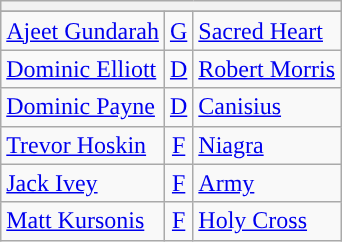<table class="wikitable">
<tr>
<th colspan=3;><a href='#'><strong></strong></a></th>
</tr>
<tr>
</tr>
<tr>
<td><a href='#'>Ajeet Gundarah</a></td>
<td style="text-align:center;"><a href='#'>G</a></td>
<td><a href='#'>Sacred Heart</a></td>
</tr>
<tr>
<td><a href='#'>Dominic Elliott</a></td>
<td style="text-align:center;"><a href='#'>D</a></td>
<td><a href='#'>Robert Morris</a></td>
</tr>
<tr>
<td><a href='#'>Dominic Payne</a></td>
<td style="text-align:center;"><a href='#'>D</a></td>
<td><a href='#'>Canisius</a></td>
</tr>
<tr>
<td><a href='#'>Trevor Hoskin</a></td>
<td style="text-align:center;"><a href='#'>F</a></td>
<td><a href='#'>Niagra</a></td>
</tr>
<tr>
<td><a href='#'>Jack Ivey</a></td>
<td style="text-align:center;"><a href='#'>F</a></td>
<td><a href='#'>Army</a></td>
</tr>
<tr>
<td><a href='#'>Matt Kursonis</a></td>
<td style="text-align:center;"><a href='#'>F</a></td>
<td><a href='#'>Holy Cross</a></td>
</tr>
</table>
